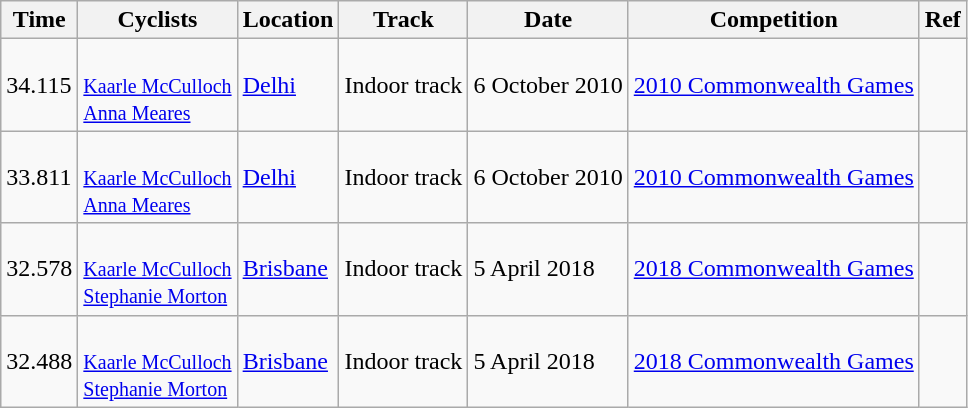<table class="wikitable">
<tr align="left">
<th>Time</th>
<th>Cyclists</th>
<th>Location</th>
<th>Track</th>
<th>Date</th>
<th>Competition</th>
<th>Ref</th>
</tr>
<tr>
<td>34.115</td>
<td><br><small><a href='#'>Kaarle McCulloch</a><br><a href='#'>Anna Meares</a></small></td>
<td> <a href='#'>Delhi</a></td>
<td>Indoor track</td>
<td>6 October 2010</td>
<td><a href='#'>2010 Commonwealth Games</a></td>
<td></td>
</tr>
<tr>
<td>33.811</td>
<td><br><small><a href='#'>Kaarle McCulloch</a><br><a href='#'>Anna Meares</a></small></td>
<td> <a href='#'>Delhi</a></td>
<td>Indoor track</td>
<td>6 October 2010</td>
<td><a href='#'>2010 Commonwealth Games</a></td>
<td></td>
</tr>
<tr>
<td>32.578</td>
<td><br><small><a href='#'>Kaarle McCulloch</a><br><a href='#'>Stephanie Morton</a></small></td>
<td> <a href='#'>Brisbane</a></td>
<td>Indoor track</td>
<td>5 April 2018</td>
<td><a href='#'>2018 Commonwealth Games</a></td>
<td></td>
</tr>
<tr>
<td>32.488</td>
<td><br><small><a href='#'>Kaarle McCulloch</a><br><a href='#'>Stephanie Morton</a></small></td>
<td> <a href='#'>Brisbane</a></td>
<td>Indoor track</td>
<td>5 April 2018</td>
<td><a href='#'>2018 Commonwealth Games</a></td>
<td></td>
</tr>
</table>
